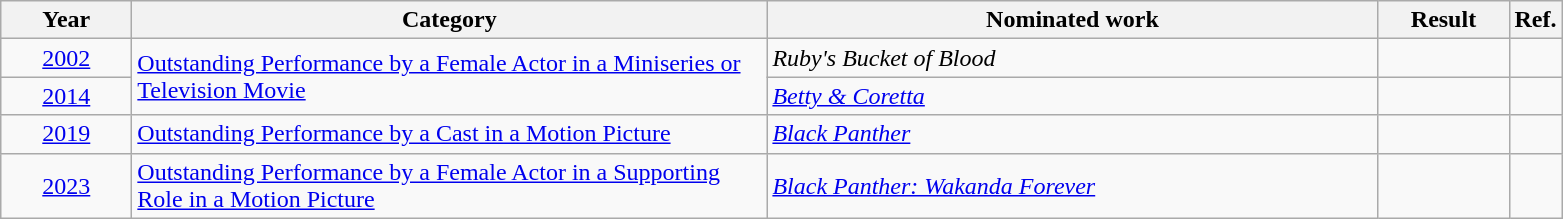<table class=wikitable>
<tr>
<th scope="col" style="width:5em;">Year</th>
<th scope="col" style="width:26em;">Category</th>
<th scope="col" style="width:25em;">Nominated work</th>
<th scope="col" style="width:5em;">Result</th>
<th>Ref.</th>
</tr>
<tr>
<td style="text-align:center;"><a href='#'>2002</a></td>
<td rowspan=2><a href='#'>Outstanding Performance by a Female Actor in a Miniseries or Television Movie</a></td>
<td><em>Ruby's Bucket of Blood</em></td>
<td></td>
<td></td>
</tr>
<tr>
<td style="text-align:center;"><a href='#'>2014</a></td>
<td><em><a href='#'>Betty & Coretta</a></em></td>
<td></td>
<td></td>
</tr>
<tr>
<td style="text-align:center;"><a href='#'>2019</a></td>
<td><a href='#'>Outstanding Performance by a Cast in a Motion Picture</a></td>
<td><em><a href='#'>Black Panther</a></em></td>
<td></td>
<td></td>
</tr>
<tr>
<td style="text-align:center;"><a href='#'>2023</a></td>
<td><a href='#'>Outstanding Performance by a Female Actor in a Supporting Role in a Motion Picture</a></td>
<td><em><a href='#'>Black Panther: Wakanda Forever</a></em></td>
<td></td>
<td></td>
</tr>
</table>
